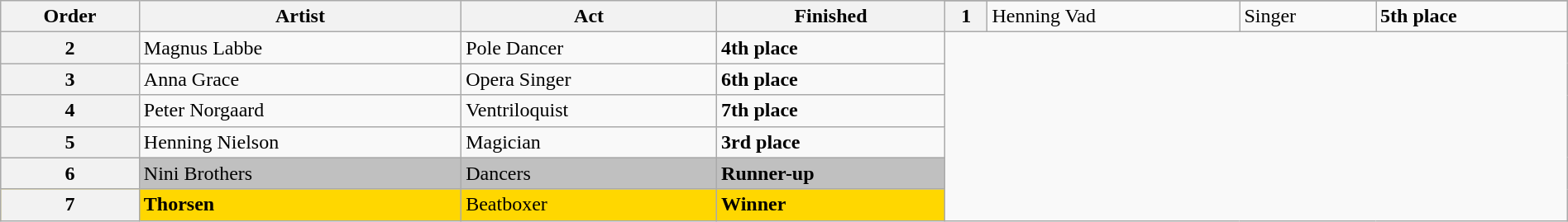<table class="wikitable sortable" width="100%">
<tr>
<th rowspan="2">Order</th>
<th rowspan="2" class="unsortable">Artist</th>
<th rowspan="2" class="unsortable">Act</th>
<th rowspan="2">Finished</th>
</tr>
<tr>
<th>1</th>
<td>Henning Vad</td>
<td>Singer</td>
<td><strong>5th place</strong></td>
</tr>
<tr>
<th>2</th>
<td>Magnus Labbe</td>
<td>Pole Dancer</td>
<td><strong>4th place</strong></td>
</tr>
<tr>
<th>3</th>
<td>Anna Grace</td>
<td>Opera Singer</td>
<td><strong>6th place</strong></td>
</tr>
<tr>
<th>4</th>
<td>Peter Norgaard</td>
<td>Ventriloquist</td>
<td><strong>7th place</strong></td>
</tr>
<tr>
<th>5</th>
<td>Henning  Nielson</td>
<td>Magician</td>
<td><strong>3rd place</strong></td>
</tr>
<tr style="background:silver;">
<th>6</th>
<td>Nini Brothers</td>
<td>Dancers</td>
<td><strong>Runner-up</strong></td>
</tr>
<tr style="background:gold;">
<th>7</th>
<td><strong>Thorsen</strong></td>
<td>Beatboxer</td>
<td><strong>Winner</strong></td>
</tr>
</table>
